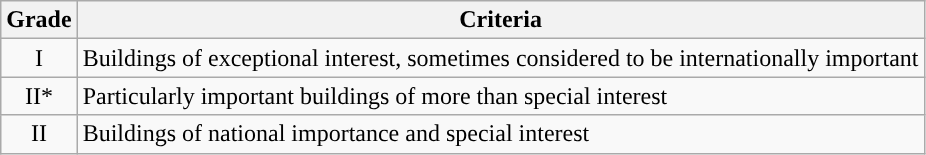<table class="wikitable">
<tr>
<th>Grade</th>
<th>Criteria</th>
</tr>
<tr>
<td align="center" >I</td>
<td>Buildings of exceptional interest, sometimes considered to be internationally important</td>
</tr>
<tr>
<td align="center" >II*</td>
<td>Particularly important buildings of more than special interest</td>
</tr>
<tr>
<td align="center" >II</td>
<td>Buildings of national importance and special interest</td>
</tr>
</table>
